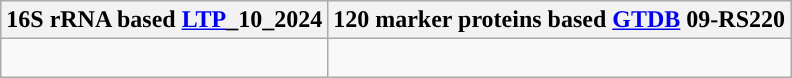<table class="wikitable">
<tr>
<th colspan=1>16S rRNA based <a href='#'>LTP</a>_10_2024</th>
<th colspan=1>120 marker proteins based <a href='#'>GTDB</a> 09-RS220</th>
</tr>
<tr>
<td style="vertical-align:top"><br></td>
<td><br></td>
</tr>
</table>
